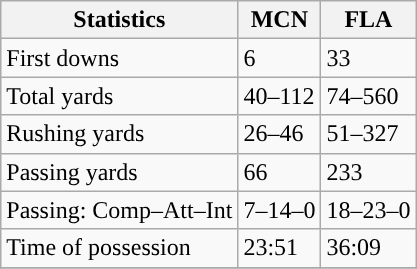<table class="wikitable" style="float: left;">
<tr>
<th>Statistics</th>
<th>MCN</th>
<th>FLA</th>
</tr>
<tr>
<td>First downs</td>
<td>6</td>
<td>33</td>
</tr>
<tr>
<td>Total yards</td>
<td>40–112</td>
<td>74–560</td>
</tr>
<tr>
<td>Rushing yards</td>
<td>26–46</td>
<td>51–327</td>
</tr>
<tr>
<td>Passing yards</td>
<td>66</td>
<td>233</td>
</tr>
<tr>
<td>Passing: Comp–Att–Int</td>
<td>7–14–0</td>
<td>18–23–0</td>
</tr>
<tr>
<td>Time of possession</td>
<td>23:51</td>
<td>36:09</td>
</tr>
<tr>
</tr>
</table>
